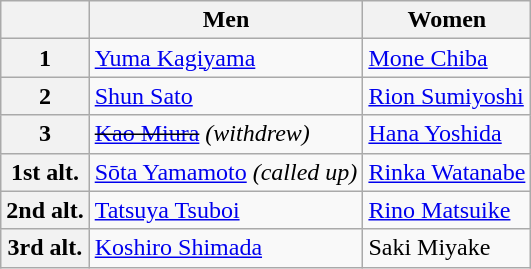<table class="wikitable">
<tr>
<th></th>
<th>Men</th>
<th>Women</th>
</tr>
<tr>
<th>1</th>
<td><a href='#'>Yuma Kagiyama</a></td>
<td><a href='#'>Mone Chiba</a></td>
</tr>
<tr>
<th>2</th>
<td><a href='#'>Shun Sato</a></td>
<td><a href='#'>Rion Sumiyoshi</a></td>
</tr>
<tr>
<th>3</th>
<td><s><a href='#'>Kao Miura</a></s> <em>(withdrew)</em></td>
<td><a href='#'>Hana Yoshida</a></td>
</tr>
<tr>
<th>1st alt.</th>
<td><a href='#'>Sōta Yamamoto</a> <em>(called up)</em></td>
<td><a href='#'>Rinka Watanabe</a></td>
</tr>
<tr>
<th>2nd alt.</th>
<td><a href='#'>Tatsuya Tsuboi</a></td>
<td><a href='#'>Rino Matsuike</a></td>
</tr>
<tr>
<th>3rd alt.</th>
<td><a href='#'>Koshiro Shimada</a></td>
<td>Saki Miyake</td>
</tr>
</table>
